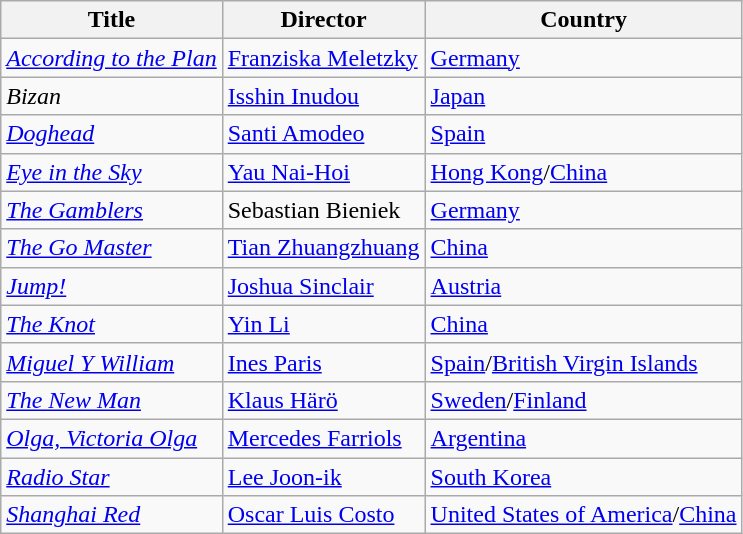<table class="wikitable">
<tr>
<th>Title</th>
<th>Director</th>
<th>Country</th>
</tr>
<tr>
<td><em><a href='#'>According to the Plan</a></em></td>
<td><a href='#'>Franziska Meletzky</a></td>
<td><a href='#'>Germany</a></td>
</tr>
<tr>
<td><em>Bizan</em></td>
<td><a href='#'>Isshin Inudou</a></td>
<td><a href='#'>Japan</a></td>
</tr>
<tr>
<td><em><a href='#'>Doghead</a></em></td>
<td><a href='#'>Santi Amodeo</a></td>
<td><a href='#'>Spain</a></td>
</tr>
<tr>
<td><em><a href='#'>Eye in the Sky</a></em></td>
<td><a href='#'>Yau Nai-Hoi</a></td>
<td><a href='#'>Hong Kong</a>/<a href='#'>China</a></td>
</tr>
<tr>
<td><em><a href='#'>The Gamblers</a></em></td>
<td>Sebastian Bieniek</td>
<td><a href='#'>Germany</a></td>
</tr>
<tr>
<td><em><a href='#'>The Go Master</a></em></td>
<td><a href='#'>Tian Zhuangzhuang</a></td>
<td><a href='#'>China</a></td>
</tr>
<tr>
<td><em><a href='#'>Jump!</a></em></td>
<td><a href='#'>Joshua Sinclair</a></td>
<td><a href='#'>Austria</a></td>
</tr>
<tr>
<td><em><a href='#'>The Knot</a></em></td>
<td><a href='#'>Yin Li</a></td>
<td><a href='#'>China</a></td>
</tr>
<tr>
<td><em><a href='#'>Miguel Y William</a></em></td>
<td><a href='#'>Ines Paris</a></td>
<td><a href='#'>Spain</a>/<a href='#'>British Virgin Islands</a></td>
</tr>
<tr>
<td><em><a href='#'>The New Man</a></em></td>
<td><a href='#'>Klaus Härö</a></td>
<td><a href='#'>Sweden</a>/<a href='#'>Finland</a></td>
</tr>
<tr>
<td><em><a href='#'>Olga, Victoria Olga</a></em></td>
<td><a href='#'>Mercedes Farriols</a></td>
<td><a href='#'>Argentina</a></td>
</tr>
<tr>
<td><em><a href='#'>Radio Star</a></em></td>
<td><a href='#'>Lee Joon-ik</a></td>
<td><a href='#'>South Korea</a></td>
</tr>
<tr>
<td><em><a href='#'>Shanghai Red</a></em></td>
<td><a href='#'>Oscar Luis Costo</a></td>
<td><a href='#'>United States of America</a>/<a href='#'>China</a></td>
</tr>
</table>
